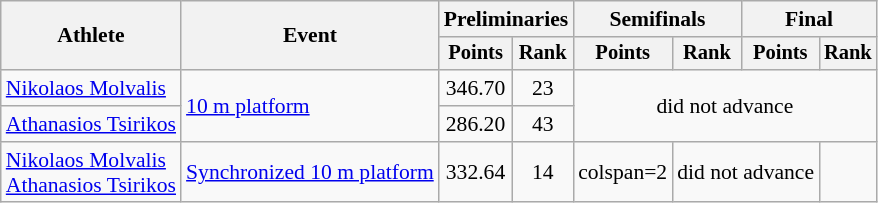<table class=wikitable style="font-size:90%;">
<tr>
<th rowspan="2">Athlete</th>
<th rowspan="2">Event</th>
<th colspan="2">Preliminaries</th>
<th colspan="2">Semifinals</th>
<th colspan="2">Final</th>
</tr>
<tr style="font-size:95%">
<th>Points</th>
<th>Rank</th>
<th>Points</th>
<th>Rank</th>
<th>Points</th>
<th>Rank</th>
</tr>
<tr align=center>
<td align=left><a href='#'>Nikolaos Molvalis</a></td>
<td align=left rowspan=2><a href='#'>10 m platform</a></td>
<td>346.70</td>
<td>23</td>
<td rowspan=2 colspan=4>did not advance</td>
</tr>
<tr align=center>
<td align=left><a href='#'>Athanasios Tsirikos</a></td>
<td>286.20</td>
<td>43</td>
</tr>
<tr align=center>
<td align=left><a href='#'>Nikolaos Molvalis</a><br><a href='#'>Athanasios Tsirikos</a></td>
<td align=left><a href='#'>Synchronized 10 m platform</a></td>
<td>332.64</td>
<td>14</td>
<td>colspan=2 </td>
<td colspan=2>did not advance</td>
</tr>
</table>
